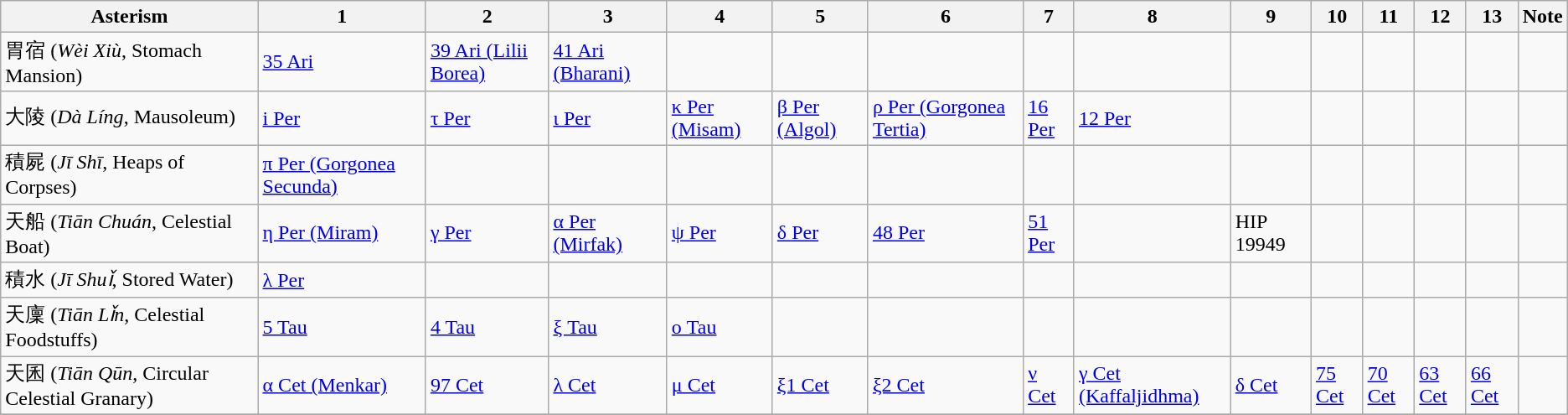<table class = "wikitable">
<tr>
<th>Asterism</th>
<th>1</th>
<th>2</th>
<th>3</th>
<th>4</th>
<th>5</th>
<th>6</th>
<th>7</th>
<th>8</th>
<th>9</th>
<th>10</th>
<th>11</th>
<th>12</th>
<th>13</th>
<th>Note</th>
</tr>
<tr>
<td>胃宿 (<em>Wèi Xiù</em>, Stomach Mansion)</td>
<td><a href='#'>35 Ari</a></td>
<td><a href='#'>39 Ari (Lilii Borea)</a></td>
<td><a href='#'>41 Ari (Bharani)</a></td>
<td></td>
<td></td>
<td></td>
<td></td>
<td></td>
<td></td>
<td></td>
<td></td>
<td></td>
<td></td>
<td></td>
</tr>
<tr>
<td>大陵 (<em>Dà Líng</em>, Mausoleum)</td>
<td><a href='#'>i Per</a></td>
<td><a href='#'>τ Per</a></td>
<td><a href='#'>ι Per</a></td>
<td><a href='#'>κ Per (Misam)</a></td>
<td><a href='#'>β Per (Algol)</a></td>
<td><a href='#'>ρ Per (Gorgonea Tertia)</a></td>
<td><a href='#'>16 Per</a></td>
<td><a href='#'>12 Per</a></td>
<td></td>
<td></td>
<td></td>
<td></td>
<td></td>
<td></td>
</tr>
<tr>
<td>積屍 (<em>Jī Shī</em>, Heaps of Corpses)</td>
<td><a href='#'>π Per (Gorgonea Secunda)</a></td>
<td></td>
<td></td>
<td></td>
<td></td>
<td></td>
<td></td>
<td></td>
<td></td>
<td></td>
<td></td>
<td></td>
<td></td>
<td></td>
</tr>
<tr>
<td>天船 (<em>Tiān Chuán</em>, Celestial Boat)</td>
<td><a href='#'>η Per (Miram)</a></td>
<td><a href='#'>γ Per</a></td>
<td><a href='#'>α Per (Mirfak)</a></td>
<td><a href='#'>ψ Per</a></td>
<td><a href='#'>δ Per</a></td>
<td><a href='#'>48 Per</a></td>
<td><a href='#'>51 Per</a></td>
<td></td>
<td>HIP 19949</td>
<td></td>
<td></td>
<td></td>
<td></td>
<td></td>
</tr>
<tr>
<td>積水 (<em>Jī Shuǐ</em>, Stored Water)</td>
<td><a href='#'>λ Per</a></td>
<td></td>
<td></td>
<td></td>
<td></td>
<td></td>
<td></td>
<td></td>
<td></td>
<td></td>
<td></td>
<td></td>
<td></td>
<td></td>
</tr>
<tr>
<td>天廩 (<em>Tiān Lǐn</em>, Celestial Foodstuffs)</td>
<td><a href='#'>5 Tau</a></td>
<td><a href='#'>4 Tau</a></td>
<td><a href='#'>ξ Tau</a></td>
<td><a href='#'>ο Tau</a></td>
<td></td>
<td></td>
<td></td>
<td></td>
<td></td>
<td></td>
<td></td>
<td></td>
<td></td>
<td></td>
</tr>
<tr>
<td>天囷 (<em>Tiān Qūn</em>, Circular Celestial Granary)</td>
<td><a href='#'>α Cet (Menkar)</a></td>
<td><a href='#'>97 Cet</a></td>
<td><a href='#'>λ Cet</a></td>
<td><a href='#'>μ Cet</a></td>
<td><a href='#'>ξ1 Cet</a></td>
<td><a href='#'>ξ2 Cet</a></td>
<td><a href='#'>ν Cet</a></td>
<td><a href='#'>γ Cet (Kaffaljidhma)</a></td>
<td><a href='#'>δ Cet</a></td>
<td><a href='#'>75 Cet</a></td>
<td><a href='#'>70 Cet</a></td>
<td><a href='#'>63 Cet</a></td>
<td><a href='#'>66 Cet</a></td>
<td></td>
</tr>
<tr>
</tr>
</table>
